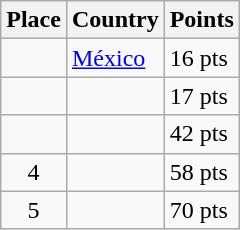<table class=wikitable>
<tr>
<th>Place</th>
<th>Country</th>
<th>Points</th>
</tr>
<tr>
<td align=center></td>
<td> <a href='#'>México</a></td>
<td>16 pts</td>
</tr>
<tr>
<td align=center></td>
<td></td>
<td>17 pts</td>
</tr>
<tr>
<td align=center></td>
<td></td>
<td>42 pts</td>
</tr>
<tr>
<td align=center>4</td>
<td></td>
<td>58 pts</td>
</tr>
<tr>
<td align=center>5</td>
<td></td>
<td>70 pts</td>
</tr>
</table>
